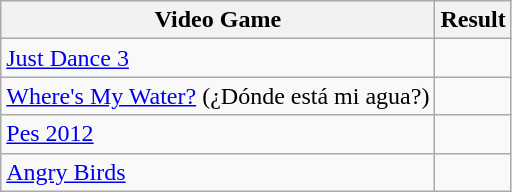<table class="wikitable">
<tr>
<th>Video Game</th>
<th>Result</th>
</tr>
<tr>
<td><a href='#'>Just Dance 3</a></td>
<td></td>
</tr>
<tr>
<td><a href='#'>Where's My Water?</a> (¿Dónde está mi agua?)</td>
<td></td>
</tr>
<tr>
<td><a href='#'>Pes 2012</a></td>
<td></td>
</tr>
<tr>
<td><a href='#'>Angry Birds</a></td>
<td></td>
</tr>
</table>
